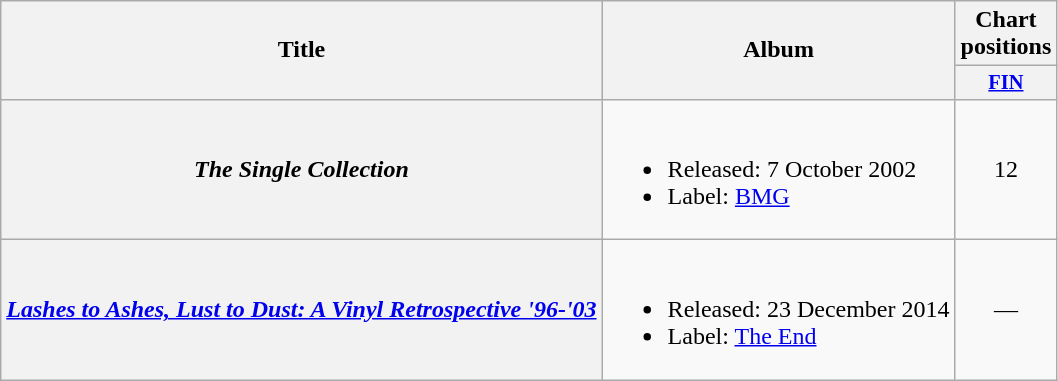<table class="wikitable plainrowheaders">
<tr>
<th scope="col" rowspan="2">Title</th>
<th scope="col" rowspan="2">Album</th>
<th scope="col" colspan="1">Chart positions</th>
</tr>
<tr>
<th scope="col" style="width:2em;font-size:85%"><a href='#'>FIN</a><br></th>
</tr>
<tr>
<th scope="row"><em>The Single Collection</em></th>
<td><br><ul><li>Released: 7 October 2002</li><li>Label: <a href='#'>BMG</a></li></ul></td>
<td align="center">12</td>
</tr>
<tr>
<th scope="row"><em><a href='#'>Lashes to Ashes, Lust to Dust: A Vinyl Retrospective '96-'03</a></em></th>
<td><br><ul><li>Released: 23 December 2014</li><li>Label: <a href='#'>The End</a></li></ul></td>
<td align="center">—</td>
</tr>
</table>
